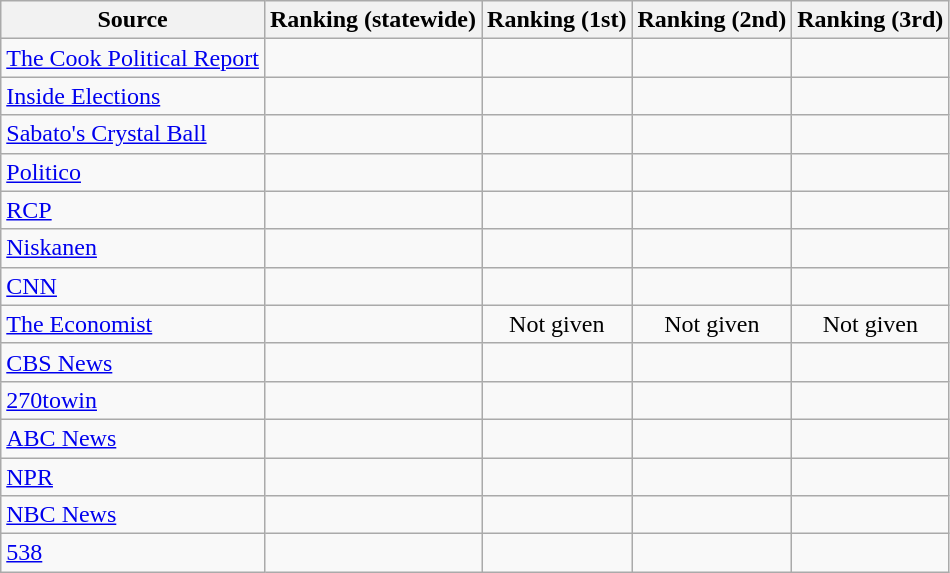<table class="wikitable sortable" style="text-align:center">
<tr>
<th>Source</th>
<th>Ranking (statewide)</th>
<th>Ranking (1st)</th>
<th>Ranking (2nd)</th>
<th>Ranking (3rd)</th>
</tr>
<tr>
<td align="left"><a href='#'>The Cook Political Report</a></td>
<td></td>
<td></td>
<td></td>
<td></td>
</tr>
<tr>
<td align="left"><a href='#'>Inside Elections</a></td>
<td></td>
<td></td>
<td></td>
<td></td>
</tr>
<tr>
<td align="left"><a href='#'>Sabato's Crystal Ball</a></td>
<td></td>
<td></td>
<td></td>
<td></td>
</tr>
<tr>
<td align="left"><a href='#'>Politico</a></td>
<td></td>
<td></td>
<td></td>
<td></td>
</tr>
<tr>
<td align="left"><a href='#'>RCP</a></td>
<td></td>
<td></td>
<td></td>
<td></td>
</tr>
<tr>
<td align="left"><a href='#'>Niskanen</a></td>
<td></td>
<td></td>
<td></td>
<td></td>
</tr>
<tr>
<td align="left"><a href='#'>CNN</a></td>
<td></td>
<td></td>
<td></td>
<td></td>
</tr>
<tr>
<td align="left"><a href='#'>The Economist</a></td>
<td></td>
<td>Not given</td>
<td>Not given</td>
<td>Not given</td>
</tr>
<tr>
<td align="left"><a href='#'>CBS News</a></td>
<td></td>
<td></td>
<td></td>
<td></td>
</tr>
<tr>
<td align="left"><a href='#'>270towin</a></td>
<td></td>
<td></td>
<td></td>
<td></td>
</tr>
<tr>
<td align="left"><a href='#'>ABC News</a></td>
<td></td>
<td></td>
<td></td>
<td></td>
</tr>
<tr>
<td align="left"><a href='#'>NPR</a></td>
<td></td>
<td></td>
<td></td>
<td></td>
</tr>
<tr>
<td align="left"><a href='#'>NBC News</a></td>
<td></td>
<td></td>
<td></td>
<td></td>
</tr>
<tr>
<td align="left"><a href='#'>538</a></td>
<td></td>
<td></td>
<td></td>
<td></td>
</tr>
</table>
